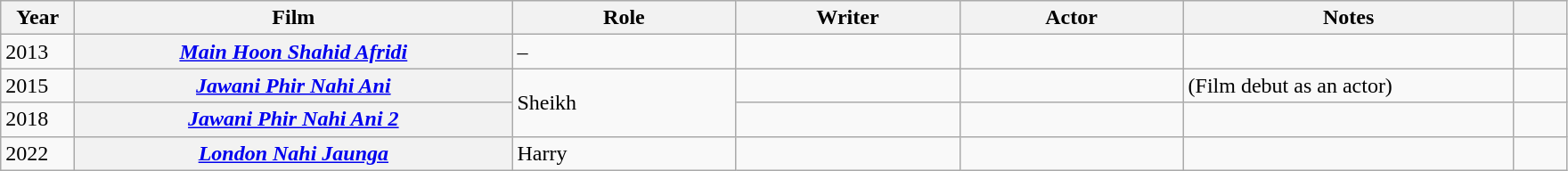<table class="wikitable plainrowheaders sortable" style="margin-right: 0;">
<tr>
<th scope="col" style="width: 3em;">Year</th>
<th scope="col" style="width: 20em;">Film</th>
<th scope="col" class="unsortable" style="width: 10em;">Role</th>
<th scope="col" class="unsortable" style="width: 10em;">Writer</th>
<th scope="col" class="unsortable" style="width: 10em;">Actor</th>
<th scope="col" style="width: 15em;">Notes</th>
<th scope="col" class="unsortable" style="width: 2em;"></th>
</tr>
<tr>
<td>2013</td>
<th scope="row"><em><a href='#'>Main Hoon Shahid Afridi</a></em></th>
<td>–</td>
<td></td>
<td></td>
<td></td>
<td></td>
</tr>
<tr>
<td>2015</td>
<th scope="row"><em><a href='#'>Jawani Phir Nahi Ani</a></em></th>
<td rowspan="2">Sheikh</td>
<td></td>
<td></td>
<td>(Film debut as an actor)</td>
<td></td>
</tr>
<tr>
<td>2018</td>
<th scope="row"><em><a href='#'>Jawani Phir Nahi Ani 2</a></em></th>
<td></td>
<td></td>
<td></td>
<td></td>
</tr>
<tr>
<td>2022</td>
<th scope="row"><em><a href='#'>London Nahi Jaunga</a></em></th>
<td>Harry</td>
<td></td>
<td></td>
<td></td>
<td></td>
</tr>
</table>
